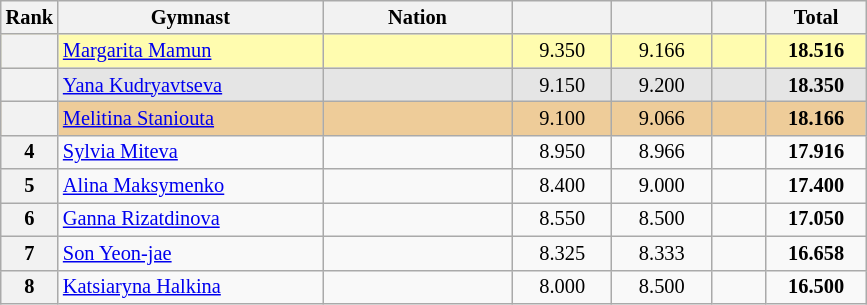<table class="wikitable sortable" style="text-align:center; font-size:85%">
<tr>
<th scope="col" style="width:20px;">Rank</th>
<th ! scope="col" style="width:170px;">Gymnast</th>
<th ! scope="col" style="width:120px;">Nation</th>
<th ! scope="col" style="width:60px;"></th>
<th ! scope="col" style="width:60px;"></th>
<th ! scope="col" style="width:30px;"></th>
<th ! scope="col" style="width:60px;">Total</th>
</tr>
<tr bgcolor=fffcaf>
<th scope=row></th>
<td align=left><a href='#'>Margarita Mamun</a></td>
<td style="text-align:left;"></td>
<td>9.350</td>
<td>9.166</td>
<td></td>
<td><strong>18.516</strong></td>
</tr>
<tr bgcolor=e5e5e5>
<th scope=row></th>
<td align=left><a href='#'>Yana Kudryavtseva</a></td>
<td style="text-align:left;"></td>
<td>9.150</td>
<td>9.200</td>
<td></td>
<td><strong>18.350</strong></td>
</tr>
<tr bgcolor=eecc99>
<th scope=row></th>
<td align=left><a href='#'>Melitina Staniouta</a></td>
<td style="text-align:left;"></td>
<td>9.100</td>
<td>9.066</td>
<td></td>
<td><strong>18.166</strong></td>
</tr>
<tr>
<th scope=row>4</th>
<td align=left><a href='#'>Sylvia Miteva</a></td>
<td style="text-align:left;"></td>
<td>8.950</td>
<td>8.966</td>
<td></td>
<td><strong>17.916</strong></td>
</tr>
<tr>
<th scope=row>5</th>
<td align=left><a href='#'>Alina Maksymenko</a></td>
<td style="text-align:left;"></td>
<td>8.400</td>
<td>9.000</td>
<td></td>
<td><strong>17.400</strong></td>
</tr>
<tr>
<th scope=row>6</th>
<td align=left><a href='#'>Ganna Rizatdinova</a></td>
<td style="text-align:left;"></td>
<td>8.550</td>
<td>8.500</td>
<td></td>
<td><strong>17.050</strong></td>
</tr>
<tr>
<th scope=row>7</th>
<td align=left><a href='#'>Son Yeon-jae</a></td>
<td style="text-align:left;"></td>
<td>8.325</td>
<td>8.333</td>
<td></td>
<td><strong>16.658</strong></td>
</tr>
<tr>
<th scope=row>8</th>
<td align=left><a href='#'>Katsiaryna Halkina</a></td>
<td style="text-align:left;"></td>
<td>8.000</td>
<td>8.500</td>
<td></td>
<td><strong>16.500</strong></td>
</tr>
</table>
